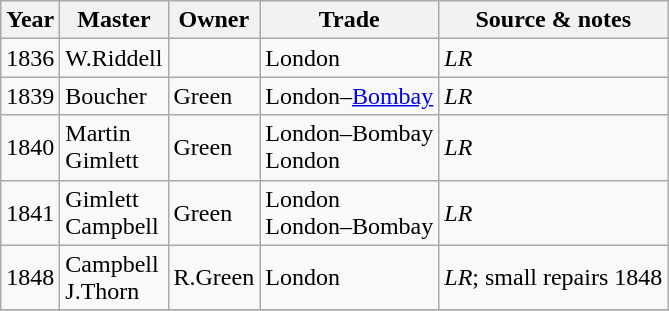<table class=" wikitable">
<tr>
<th>Year</th>
<th>Master</th>
<th>Owner</th>
<th>Trade</th>
<th>Source & notes</th>
</tr>
<tr>
<td>1836</td>
<td>W.Riddell</td>
<td></td>
<td>London</td>
<td><em>LR</em></td>
</tr>
<tr>
<td>1839</td>
<td>Boucher</td>
<td>Green</td>
<td>London–<a href='#'>Bombay</a></td>
<td><em>LR</em></td>
</tr>
<tr>
<td>1840</td>
<td>Martin<br>Gimlett</td>
<td>Green</td>
<td>London–Bombay<br>London</td>
<td><em>LR</em></td>
</tr>
<tr>
<td>1841</td>
<td>Gimlett<br>Campbell</td>
<td>Green</td>
<td>London<br>London–Bombay</td>
<td><em>LR</em></td>
</tr>
<tr>
<td>1848</td>
<td>Campbell<br>J.Thorn</td>
<td>R.Green</td>
<td>London</td>
<td><em>LR</em>; small repairs 1848</td>
</tr>
<tr>
</tr>
</table>
